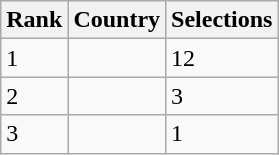<table class="wikitable">
<tr>
<th>Rank</th>
<th>Country</th>
<th>Selections</th>
</tr>
<tr>
<td>1</td>
<td></td>
<td>12</td>
</tr>
<tr>
<td>2</td>
<td></td>
<td>3</td>
</tr>
<tr>
<td>3</td>
<td></td>
<td>1</td>
</tr>
</table>
